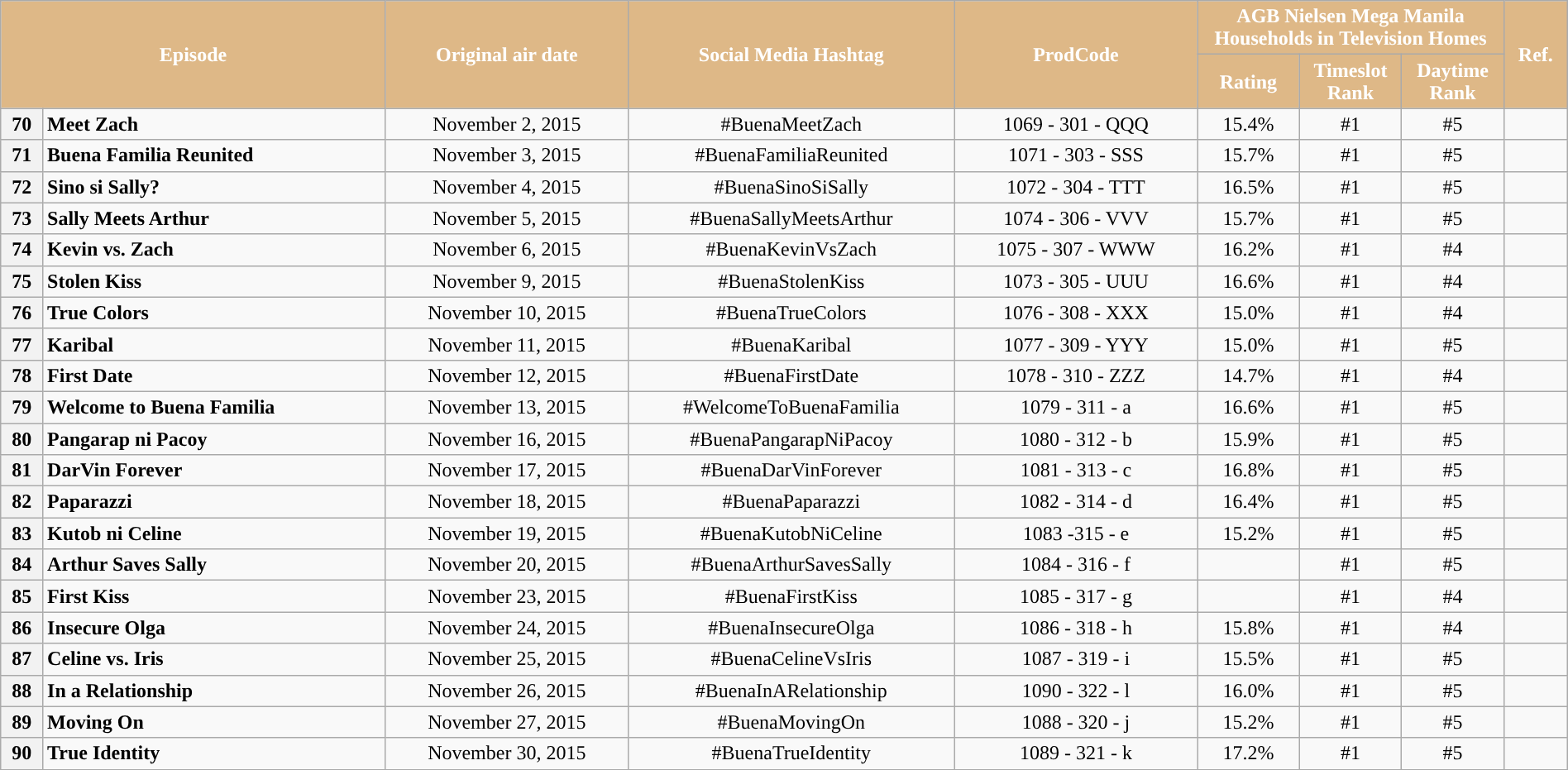<table class="wikitable" style="text-align:center; font-size:100%; line-height:18px;"  width="100%">
<tr>
<th colspan="2" rowspan="2" style="background-color:#DEB887; color:#ffffff;">Episode</th>
<th style="background:#DEB887; color:white" rowspan="2">Original air date</th>
<th style="background:#DEB887; color:white" rowspan="2">Social Media Hashtag</th>
<th style="background-color:#DEB887; color:#ffffff;" rowspan="2">ProdCode</th>
<th style="background-color:#DEB887; color:#ffffff;" colspan="3">AGB Nielsen Mega Manila Households in Television Homes</th>
<th rowspan="2" style="background:#DEB887; color:white">Ref.</th>
</tr>
<tr style="text-align: center style=">
<th style="background-color:#DEB887; width:75px; color:#ffffff;">Rating</th>
<th style="background-color:#DEB887; width:75px; color:#ffffff;">Timeslot Rank</th>
<th style="background-color:#DEB887; width:75px; color:#ffffff;">Daytime Rank</th>
</tr>
<tr>
<th>70</th>
<td style="text-align: left;"><strong>Meet Zach</strong></td>
<td>November 2, 2015</td>
<td>#BuenaMeetZach</td>
<td>1069 - 301 - QQQ</td>
<td>15.4%</td>
<td>#1</td>
<td>#5</td>
<td></td>
</tr>
<tr>
<th>71</th>
<td style="text-align: left;"><strong>Buena Familia Reunited</strong></td>
<td>November 3, 2015</td>
<td>#BuenaFamiliaReunited</td>
<td>1071 - 303 - SSS</td>
<td>15.7%</td>
<td>#1</td>
<td>#5</td>
<td></td>
</tr>
<tr>
<th>72</th>
<td style="text-align: left;"><strong>Sino si Sally?</strong></td>
<td>November 4, 2015</td>
<td>#BuenaSinoSiSally</td>
<td>1072 - 304 - TTT</td>
<td>16.5%</td>
<td>#1</td>
<td>#5</td>
<td></td>
</tr>
<tr>
<th>73</th>
<td style="text-align: left;"><strong>Sally Meets Arthur</strong></td>
<td>November 5, 2015</td>
<td>#BuenaSallyMeetsArthur</td>
<td>1074 - 306 - VVV</td>
<td>15.7%</td>
<td>#1</td>
<td>#5</td>
<td></td>
</tr>
<tr>
<th>74</th>
<td style="text-align: left;"><strong>Kevin vs. Zach</strong></td>
<td>November 6, 2015</td>
<td>#BuenaKevinVsZach</td>
<td>1075 - 307 - WWW</td>
<td>16.2%</td>
<td>#1</td>
<td>#4</td>
<td></td>
</tr>
<tr>
<th>75</th>
<td style="text-align: left;"><strong>Stolen Kiss</strong></td>
<td>November 9, 2015</td>
<td>#BuenaStolenKiss</td>
<td>1073 - 305 - UUU</td>
<td>16.6%</td>
<td>#1</td>
<td>#4</td>
<td></td>
</tr>
<tr>
<th>76</th>
<td style="text-align: left;"><strong>True Colors</strong></td>
<td>November 10, 2015</td>
<td>#BuenaTrueColors</td>
<td>1076 - 308 - XXX</td>
<td>15.0%</td>
<td>#1</td>
<td>#4</td>
<td></td>
</tr>
<tr>
<th>77</th>
<td style="text-align: left;"><strong>Karibal</strong></td>
<td>November 11, 2015</td>
<td>#BuenaKaribal</td>
<td>1077 - 309 - YYY</td>
<td>15.0%</td>
<td>#1</td>
<td>#5</td>
<td></td>
</tr>
<tr>
<th>78</th>
<td style="text-align: left;"><strong>First Date</strong></td>
<td>November 12, 2015</td>
<td>#BuenaFirstDate</td>
<td>1078 - 310 - ZZZ</td>
<td>14.7%</td>
<td>#1</td>
<td>#4</td>
<td></td>
</tr>
<tr>
<th>79</th>
<td style="text-align: left;"><strong>Welcome to Buena Familia</strong></td>
<td>November 13, 2015</td>
<td>#WelcomeToBuenaFamilia</td>
<td>1079 - 311 - a</td>
<td>16.6%</td>
<td>#1</td>
<td>#5</td>
<td></td>
</tr>
<tr>
<th>80</th>
<td style="text-align: left;"><strong>Pangarap ni Pacoy</strong></td>
<td>November 16, 2015</td>
<td>#BuenaPangarapNiPacoy</td>
<td>1080 - 312 - b</td>
<td>15.9%</td>
<td>#1</td>
<td>#5</td>
<td></td>
</tr>
<tr>
<th>81</th>
<td style="text-align: left;"><strong>DarVin Forever</strong></td>
<td>November 17, 2015</td>
<td>#BuenaDarVinForever</td>
<td>1081 - 313 - c</td>
<td>16.8%</td>
<td>#1</td>
<td>#5</td>
<td></td>
</tr>
<tr>
<th>82</th>
<td style="text-align: left;"><strong>Paparazzi</strong></td>
<td>November 18, 2015</td>
<td>#BuenaPaparazzi</td>
<td>1082 - 314 - d</td>
<td>16.4%</td>
<td>#1</td>
<td>#5</td>
<td></td>
</tr>
<tr>
<th>83</th>
<td style="text-align: left;"><strong>Kutob ni Celine</strong></td>
<td>November 19, 2015</td>
<td>#BuenaKutobNiCeline</td>
<td>1083 -315 - e</td>
<td>15.2%</td>
<td>#1</td>
<td>#5</td>
<td></td>
</tr>
<tr>
<th>84</th>
<td style="text-align: left;"><strong>Arthur Saves Sally</strong></td>
<td>November 20, 2015</td>
<td>#BuenaArthurSavesSally</td>
<td>1084 - 316 - f</td>
<td></td>
<td>#1</td>
<td>#5</td>
<td></td>
</tr>
<tr>
<th>85</th>
<td style="text-align: left;"><strong>First Kiss</strong></td>
<td>November 23, 2015</td>
<td>#BuenaFirstKiss</td>
<td>1085 - 317 - g</td>
<td></td>
<td>#1</td>
<td>#4</td>
<td></td>
</tr>
<tr>
<th>86</th>
<td style="text-align: left;"><strong>Insecure Olga</strong></td>
<td>November 24, 2015</td>
<td>#BuenaInsecureOlga</td>
<td>1086 - 318 - h</td>
<td>15.8%</td>
<td>#1</td>
<td>#4</td>
<td></td>
</tr>
<tr>
<th>87</th>
<td style="text-align: left;"><strong>Celine vs. Iris</strong></td>
<td>November 25, 2015</td>
<td>#BuenaCelineVsIris</td>
<td>1087 - 319 - i</td>
<td>15.5%</td>
<td>#1</td>
<td>#5</td>
<td></td>
</tr>
<tr>
<th>88</th>
<td style="text-align: left;"><strong>In a Relationship</strong></td>
<td>November 26, 2015</td>
<td>#BuenaInARelationship</td>
<td>1090 - 322 - l</td>
<td>16.0%</td>
<td>#1</td>
<td>#5</td>
<td></td>
</tr>
<tr>
<th>89</th>
<td style="text-align: left;"><strong>Moving On</strong></td>
<td>November 27, 2015</td>
<td>#BuenaMovingOn</td>
<td>1088 - 320 - j</td>
<td>15.2%</td>
<td>#1</td>
<td>#5</td>
<td></td>
</tr>
<tr>
<th>90</th>
<td style="text-align: left;"><strong>True Identity</strong></td>
<td>November 30, 2015</td>
<td>#BuenaTrueIdentity</td>
<td>1089 - 321 - k</td>
<td>17.2%</td>
<td>#1</td>
<td>#5</td>
<td></td>
</tr>
<tr>
</tr>
</table>
